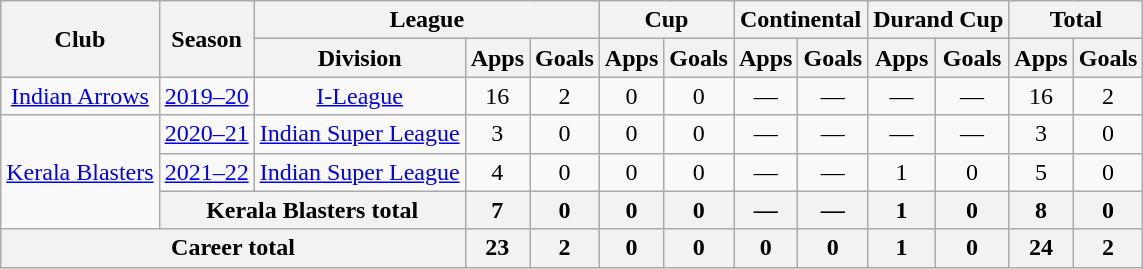<table class="wikitable" style="text-align: center;">
<tr>
<th rowspan="2">Club</th>
<th rowspan="2">Season</th>
<th colspan="3">League</th>
<th colspan="2">Cup</th>
<th colspan="2">Continental</th>
<th colspan="2">Durand Cup</th>
<th colspan="2">Total</th>
</tr>
<tr>
<th>Division</th>
<th>Apps</th>
<th>Goals</th>
<th>Apps</th>
<th>Goals</th>
<th>Apps</th>
<th>Goals</th>
<th>Apps</th>
<th>Goals</th>
<th>Apps</th>
<th>Goals</th>
</tr>
<tr>
<td rowspan="1"><a href='#'>Indian Arrows</a></td>
<td><a href='#'>2019–20</a></td>
<td><a href='#'>I-League</a></td>
<td>16</td>
<td>2</td>
<td>0</td>
<td>0</td>
<td>—</td>
<td>—</td>
<td>—</td>
<td>—</td>
<td>16</td>
<td>2</td>
</tr>
<tr>
<td rowspan="3"><a href='#'>Kerala Blasters</a></td>
<td><a href='#'>2020–21</a></td>
<td><a href='#'>Indian Super League</a></td>
<td>3</td>
<td>0</td>
<td>0</td>
<td>0</td>
<td>—</td>
<td>—</td>
<td>—</td>
<td>—</td>
<td>3</td>
<td>0</td>
</tr>
<tr>
<td><a href='#'>2021–22</a></td>
<td><a href='#'>Indian Super League</a></td>
<td>4</td>
<td>0</td>
<td>0</td>
<td>0</td>
<td>—</td>
<td>—</td>
<td>1</td>
<td>0</td>
<td>5</td>
<td>0</td>
</tr>
<tr>
<th colspan="2">Kerala Blasters total</th>
<th>7</th>
<th>0</th>
<th>0</th>
<th>0</th>
<th>—</th>
<th>—</th>
<th>1</th>
<th>0</th>
<th>8</th>
<th>0</th>
</tr>
<tr>
<th colspan="3">Career total</th>
<th>23</th>
<th>2</th>
<th>0</th>
<th>0</th>
<th>0</th>
<th>0</th>
<th>1</th>
<th>0</th>
<th>24</th>
<th>2</th>
</tr>
</table>
